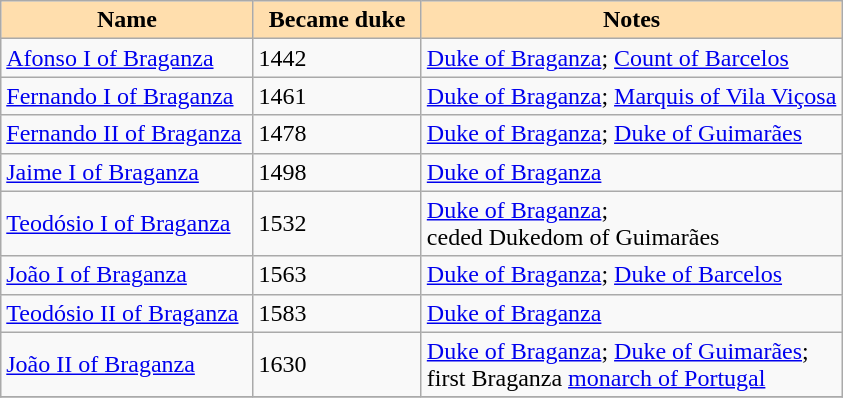<table class="wikitable">
<tr>
<th width = "30" style="background:#FFDEAD">Name</th>
<th width = "20%" style="background:#FFDEAD">Became duke</th>
<th width = "50%" style="background:#FFDEAD">Notes</th>
</tr>
<tr>
<td><a href='#'>Afonso I of Braganza</a></td>
<td>1442</td>
<td><a href='#'>Duke of Braganza</a>; <a href='#'>Count of Barcelos</a></td>
</tr>
<tr>
<td><a href='#'>Fernando I of Braganza</a></td>
<td>1461</td>
<td><a href='#'>Duke of Braganza</a>; <a href='#'>Marquis of Vila Viçosa</a></td>
</tr>
<tr>
<td><a href='#'>Fernando II of Braganza</a></td>
<td>1478</td>
<td><a href='#'>Duke of Braganza</a>; <a href='#'>Duke of Guimarães</a></td>
</tr>
<tr>
<td><a href='#'>Jaime I of Braganza</a></td>
<td>1498</td>
<td><a href='#'>Duke of Braganza</a></td>
</tr>
<tr>
<td><a href='#'>Teodósio I of Braganza</a></td>
<td>1532</td>
<td><a href='#'>Duke of Braganza</a>; <br> ceded Dukedom of Guimarães</td>
</tr>
<tr>
<td><a href='#'>João I of Braganza</a></td>
<td>1563</td>
<td><a href='#'>Duke of Braganza</a>; <a href='#'>Duke of Barcelos</a></td>
</tr>
<tr>
<td><a href='#'>Teodósio II of Braganza</a></td>
<td>1583</td>
<td><a href='#'>Duke of Braganza</a></td>
</tr>
<tr>
<td><a href='#'>João II of Braganza</a></td>
<td>1630</td>
<td><a href='#'>Duke of Braganza</a>; <a href='#'>Duke of Guimarães</a>; <br> first Braganza <a href='#'>monarch of Portugal</a></td>
</tr>
<tr>
</tr>
</table>
